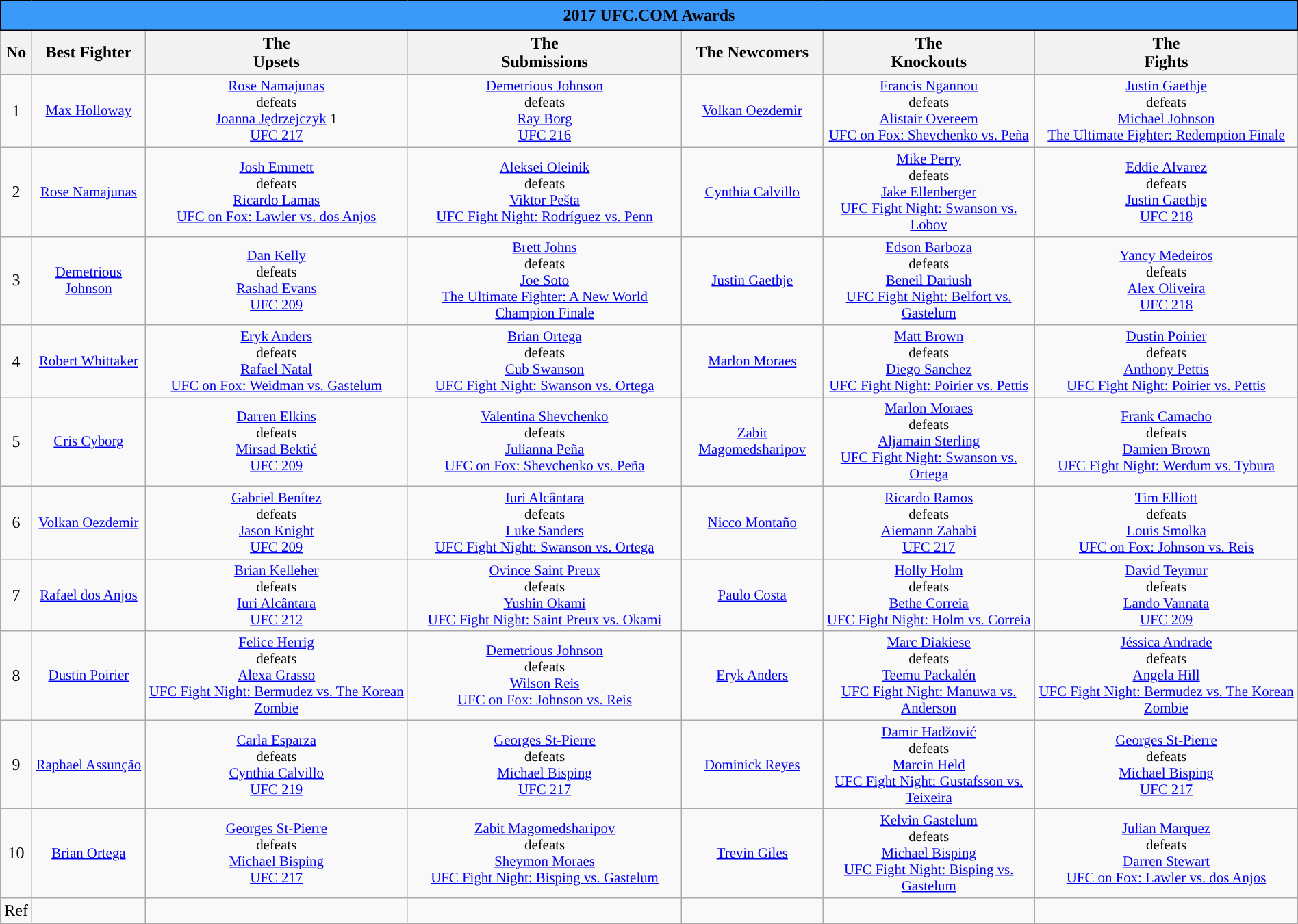<table class="wikitable" width="100%" style="text-align:Center">
<tr>
<th colspan="7" style="border: 1px solid black; padding: 5px; background: #3B99FA;">2017 UFC.COM Awards</th>
</tr>
<tr>
<th>No</th>
<th>Best Fighter</th>
<th>The<br>Upsets</th>
<th>The<br>Submissions</th>
<th>The Newcomers</th>
<th>The<br>Knockouts</th>
<th>The<br>Fights</th>
</tr>
<tr>
<td>1</td>
<td style="font-size:87%"><a href='#'>Max Holloway</a></td>
<td style="font-size:87%"><a href='#'>Rose Namajunas</a> <br> defeats <br> <a href='#'>Joanna Jędrzejczyk</a> 1<br> <a href='#'>UFC 217</a></td>
<td style="font-size:87%"><a href='#'>Demetrious Johnson</a> <br> defeats <br> <a href='#'>Ray Borg</a> <br> <a href='#'>UFC 216</a></td>
<td style="font-size:87%"><a href='#'>Volkan Oezdemir</a></td>
<td style="font-size:87%"><a href='#'>Francis Ngannou</a> <br> defeats <br> <a href='#'>Alistair Overeem</a> <br> <a href='#'>UFC on Fox: Shevchenko vs. Peña</a></td>
<td style="font-size:87%"><a href='#'>Justin Gaethje</a> <br> defeats <br> <a href='#'>Michael Johnson</a> <br> <a href='#'>The Ultimate Fighter: Redemption Finale</a></td>
</tr>
<tr>
<td>2</td>
<td style="font-size:87%"><a href='#'>Rose Namajunas</a></td>
<td style="font-size:87%"><a href='#'>Josh Emmett</a> <br> defeats <br> <a href='#'>Ricardo Lamas</a> <br> <a href='#'>UFC on Fox: Lawler vs. dos Anjos</a></td>
<td style="font-size:87%"><a href='#'>Aleksei Oleinik</a> <br> defeats  <br> <a href='#'>Viktor Pešta</a> <br> <a href='#'>UFC Fight Night: Rodríguez vs. Penn</a></td>
<td style="font-size:87%"><a href='#'>Cynthia Calvillo</a></td>
<td style="font-size:87%"><a href='#'>Mike Perry</a> <br> defeats <br> <a href='#'>Jake Ellenberger</a> <br> <a href='#'>UFC Fight Night: Swanson vs. Lobov</a></td>
<td style="font-size:87%"><a href='#'>Eddie Alvarez</a> <br> defeats <br> <a href='#'>Justin Gaethje</a> <br> <a href='#'>UFC 218</a></td>
</tr>
<tr>
<td>3</td>
<td style="font-size:87%"><a href='#'>Demetrious Johnson</a></td>
<td style="font-size:87%"><a href='#'>Dan Kelly</a> <br> defeats  <br> <a href='#'>Rashad Evans</a> <br> <a href='#'>UFC 209</a></td>
<td style="font-size:87%"><a href='#'>Brett Johns</a> <br> defeats  <br> <a href='#'>Joe Soto</a> <br> <a href='#'>The Ultimate Fighter: A New World Champion Finale</a></td>
<td style="font-size:87%"><a href='#'>Justin Gaethje</a></td>
<td style="font-size:87%"><a href='#'>Edson Barboza</a> <br> defeats <br> <a href='#'>Beneil Dariush</a> <br> <a href='#'>UFC Fight Night: Belfort vs. Gastelum</a></td>
<td style="font-size:87%"><a href='#'>Yancy Medeiros</a> <br> defeats <br> <a href='#'>Alex Oliveira</a> <br> <a href='#'>UFC 218</a></td>
</tr>
<tr>
<td>4</td>
<td style="font-size:87%"><a href='#'>Robert Whittaker</a></td>
<td style="font-size:87%"><a href='#'>Eryk Anders</a> <br> defeats <br> <a href='#'>Rafael Natal</a> <br> <a href='#'>UFC on Fox: Weidman vs. Gastelum</a></td>
<td style="font-size:87%"><a href='#'>Brian Ortega</a> <br> defeats <br> <a href='#'>Cub Swanson</a> <br> <a href='#'>UFC Fight Night: Swanson vs. Ortega</a></td>
<td style="font-size:87%"><a href='#'>Marlon Moraes</a></td>
<td style="font-size:87%"><a href='#'>Matt Brown</a> <br> defeats <br> <a href='#'>Diego Sanchez</a> <br> <a href='#'>UFC Fight Night: Poirier vs. Pettis</a></td>
<td style="font-size:87%"><a href='#'>Dustin Poirier</a> <br> defeats <br> <a href='#'>Anthony Pettis</a> <br> <a href='#'>UFC Fight Night: Poirier vs. Pettis</a></td>
</tr>
<tr>
<td>5</td>
<td style="font-size:87%"><a href='#'>Cris Cyborg</a></td>
<td style="font-size:87%"><a href='#'>Darren Elkins</a> <br> defeats <br> <a href='#'>Mirsad Bektić</a> <br> <a href='#'>UFC 209</a></td>
<td style="font-size:87%"><a href='#'>Valentina Shevchenko</a> <br> defeats <br> <a href='#'>Julianna Peña</a> <br> <a href='#'>UFC on Fox: Shevchenko vs. Peña</a></td>
<td style="font-size:87%"><a href='#'>Zabit Magomedsharipov</a></td>
<td style="font-size:87%"><a href='#'>Marlon Moraes</a> <br> defeats <br> <a href='#'>Aljamain Sterling</a> <br> <a href='#'>UFC Fight Night: Swanson vs. Ortega</a></td>
<td style="font-size:87%"><a href='#'>Frank Camacho</a> <br> defeats <br> <a href='#'>Damien Brown</a> <br> <a href='#'>UFC Fight Night: Werdum vs. Tybura</a></td>
</tr>
<tr>
<td>6</td>
<td style="font-size:87%"><a href='#'>Volkan Oezdemir</a></td>
<td style="font-size:87%"><a href='#'>Gabriel Benítez</a> <br> defeats <br> <a href='#'>Jason Knight</a> <br> <a href='#'>UFC 209</a></td>
<td style="font-size:87%"><a href='#'>Iuri Alcântara</a> <br> defeats <br> <a href='#'>Luke Sanders</a> <br> <a href='#'>UFC Fight Night: Swanson vs. Ortega</a></td>
<td style="font-size:87%"><a href='#'>Nicco Montaño</a></td>
<td style="font-size:87%"><a href='#'>Ricardo Ramos</a> <br> defeats <br> <a href='#'>Aiemann Zahabi</a> <br> <a href='#'>UFC 217</a></td>
<td style="font-size:87%"><a href='#'>Tim Elliott</a> <br> defeats <br> <a href='#'>Louis Smolka</a> <br> <a href='#'>UFC on Fox: Johnson vs. Reis</a></td>
</tr>
<tr>
<td>7</td>
<td style="font-size:87%"><a href='#'>Rafael dos Anjos</a></td>
<td style="font-size:87%"><a href='#'>Brian Kelleher</a> <br> defeats <br> <a href='#'>Iuri Alcântara</a> <br> <a href='#'>UFC 212</a></td>
<td style="font-size:87%"><a href='#'>Ovince Saint Preux</a> <br> defeats <br> <a href='#'>Yushin Okami</a> <br> <a href='#'>UFC Fight Night: Saint Preux vs. Okami</a></td>
<td style="font-size:87%"><a href='#'>Paulo Costa</a></td>
<td style="font-size:87%"><a href='#'>Holly Holm</a> <br> defeats <br> <a href='#'>Bethe Correia</a> <br> <a href='#'>UFC Fight Night: Holm vs. Correia</a></td>
<td style="font-size:87%"><a href='#'>David Teymur</a> <br> defeats <br> <a href='#'>Lando Vannata</a> <br> <a href='#'>UFC 209</a></td>
</tr>
<tr>
<td>8</td>
<td style="font-size:87%"><a href='#'>Dustin Poirier</a></td>
<td style="font-size:87%"><a href='#'>Felice Herrig</a><br> defeats <br> <a href='#'>Alexa Grasso</a> <br> <a href='#'>UFC Fight Night: Bermudez vs. The Korean Zombie</a></td>
<td style="font-size:87%"><a href='#'>Demetrious Johnson</a> <br> defeats <br> <a href='#'>Wilson Reis</a> <br> <a href='#'>UFC on Fox: Johnson vs. Reis</a></td>
<td style="font-size:87%"><a href='#'>Eryk Anders</a></td>
<td style="font-size:87%"><a href='#'>Marc Diakiese</a> <br> defeats <br> <a href='#'>Teemu Packalén</a> <br> <a href='#'>UFC Fight Night: Manuwa vs. Anderson</a></td>
<td style="font-size:87%"><a href='#'>Jéssica Andrade</a> <br> defeats <br> <a href='#'>Angela Hill</a><br> <a href='#'>UFC Fight Night: Bermudez vs. The Korean Zombie</a></td>
</tr>
<tr>
<td>9</td>
<td style="font-size:87%"><a href='#'>Raphael Assunção</a></td>
<td style="font-size:87%"><a href='#'>Carla Esparza</a> <br> defeats <br>  <a href='#'>Cynthia Calvillo</a> <br> <a href='#'>UFC 219</a></td>
<td style="font-size:87%"><a href='#'>Georges St-Pierre</a> <br> defeats <br> <a href='#'>Michael Bisping</a> <br> <a href='#'>UFC 217</a></td>
<td style="font-size:87%"><a href='#'>Dominick Reyes</a></td>
<td style="font-size:87%"><a href='#'>Damir Hadžović</a> <br> defeats <br> <a href='#'>Marcin Held</a> <br> <a href='#'>UFC Fight Night: Gustafsson vs. Teixeira</a></td>
<td style="font-size:87%"><a href='#'>Georges St-Pierre</a> <br> defeats <br> <a href='#'>Michael Bisping</a> <br> <a href='#'>UFC 217</a></td>
</tr>
<tr>
<td>10</td>
<td style="font-size:87%"><a href='#'>Brian Ortega</a></td>
<td style="font-size:87%"><a href='#'>Georges St-Pierre</a> <br> defeats <br> <a href='#'>Michael Bisping</a> <br> <a href='#'>UFC 217</a></td>
<td style="font-size:87%"><a href='#'>Zabit Magomedsharipov</a> <br> defeats <br> <a href='#'>Sheymon Moraes</a> <br> <a href='#'>UFC Fight Night: Bisping vs. Gastelum</a></td>
<td style="font-size:87%"><a href='#'>Trevin Giles</a></td>
<td style="font-size:87%"><a href='#'>Kelvin Gastelum</a><br> defeats <br> <a href='#'>Michael Bisping</a> <br> <a href='#'>UFC Fight Night: Bisping vs. Gastelum</a></td>
<td style="font-size:87%"><a href='#'>Julian Marquez</a> <br> defeats <br> <a href='#'>Darren Stewart</a> <br> <a href='#'>UFC on Fox: Lawler vs. dos Anjos</a></td>
</tr>
<tr>
<td>Ref</td>
<td></td>
<td></td>
<td></td>
<td></td>
<td></td>
<td></td>
</tr>
</table>
